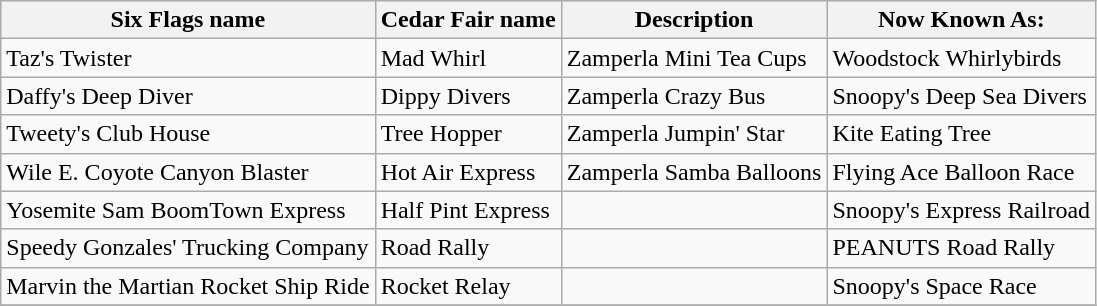<table class="wikitable sortable">
<tr>
<th>Six Flags name</th>
<th>Cedar Fair name</th>
<th class="unsortable">Description</th>
<th>Now Known As:</th>
</tr>
<tr>
<td>Taz's Twister</td>
<td>Mad Whirl</td>
<td>Zamperla Mini Tea Cups</td>
<td>Woodstock Whirlybirds</td>
</tr>
<tr>
<td>Daffy's Deep Diver</td>
<td>Dippy Divers</td>
<td>Zamperla Crazy Bus</td>
<td>Snoopy's Deep Sea Divers</td>
</tr>
<tr>
<td>Tweety's Club House</td>
<td>Tree Hopper</td>
<td>Zamperla Jumpin' Star</td>
<td>Kite Eating Tree</td>
</tr>
<tr>
<td>Wile E. Coyote Canyon Blaster</td>
<td>Hot Air Express</td>
<td>Zamperla Samba Balloons</td>
<td>Flying Ace Balloon Race</td>
</tr>
<tr>
<td>Yosemite Sam BoomTown Express</td>
<td>Half Pint Express</td>
<td></td>
<td>Snoopy's Express Railroad</td>
</tr>
<tr>
<td>Speedy Gonzales' Trucking Company</td>
<td>Road Rally</td>
<td></td>
<td>PEANUTS Road Rally</td>
</tr>
<tr>
<td>Marvin the Martian Rocket Ship Ride</td>
<td>Rocket Relay</td>
<td></td>
<td>Snoopy's Space Race</td>
</tr>
<tr>
</tr>
</table>
